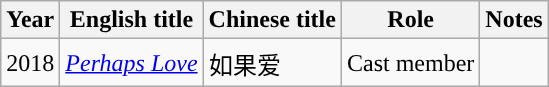<table class="wikitable">
<tr>
<th width=10>Year</th>
<th>English title</th>
<th>Chinese title</th>
<th>Role</th>
<th>Notes</th>
</tr>
<tr>
<td>2018</td>
<td><em><a href='#'>Perhaps Love</a></em></td>
<td>如果爱</td>
<td>Cast member</td>
<td></td>
</tr>
</table>
